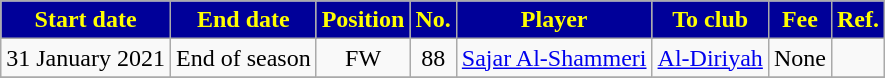<table class="wikitable sortable">
<tr>
<th style="background:#000099; color:yellow;"><strong>Start date</strong></th>
<th style="background:#000099; color:yellow;"><strong>End date</strong></th>
<th style="background:#000099; color:yellow;"><strong>Position</strong></th>
<th style="background:#000099; color:yellow;"><strong>No.</strong></th>
<th style="background:#000099; color:yellow;"><strong>Player</strong></th>
<th style="background:#000099; color:yellow;"><strong>To club</strong></th>
<th style="background:#000099; color:yellow;"><strong>Fee</strong></th>
<th style="background:#000099; color:yellow;"><strong>Ref.</strong></th>
</tr>
<tr>
<td>31 January 2021</td>
<td>End of season</td>
<td style="text-align:center;">FW</td>
<td style="text-align:center;">88</td>
<td style="text-align:left;"> <a href='#'>Sajar Al-Shammeri</a></td>
<td style="text-align:left;"> <a href='#'>Al-Diriyah</a></td>
<td>None</td>
<td></td>
</tr>
<tr>
</tr>
</table>
